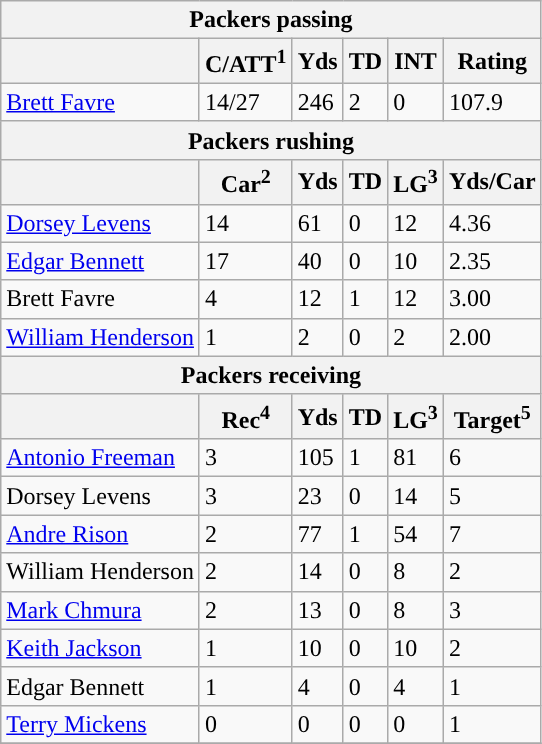<table class="wikitable">
<tr>
<th colspan="6">Packers passing</th>
</tr>
<tr>
<th></th>
<th>C/ATT<sup>1</sup></th>
<th>Yds</th>
<th>TD</th>
<th>INT</th>
<th>Rating</th>
</tr>
<tr>
<td><a href='#'>Brett Favre</a></td>
<td>14/27</td>
<td>246</td>
<td>2</td>
<td>0</td>
<td>107.9</td>
</tr>
<tr>
<th colspan="6">Packers rushing</th>
</tr>
<tr>
<th></th>
<th>Car<sup>2</sup></th>
<th>Yds</th>
<th>TD</th>
<th>LG<sup>3</sup></th>
<th>Yds/Car</th>
</tr>
<tr>
<td><a href='#'>Dorsey Levens</a></td>
<td>14</td>
<td>61</td>
<td>0</td>
<td>12</td>
<td>4.36</td>
</tr>
<tr>
<td><a href='#'>Edgar Bennett</a></td>
<td>17</td>
<td>40</td>
<td>0</td>
<td>10</td>
<td>2.35</td>
</tr>
<tr>
<td>Brett Favre</td>
<td>4</td>
<td>12</td>
<td>1</td>
<td>12</td>
<td>3.00</td>
</tr>
<tr>
<td><a href='#'>William Henderson</a></td>
<td>1</td>
<td>2</td>
<td>0</td>
<td>2</td>
<td>2.00</td>
</tr>
<tr>
<th colspan="6">Packers receiving</th>
</tr>
<tr>
<th></th>
<th>Rec<sup>4</sup></th>
<th>Yds</th>
<th>TD</th>
<th>LG<sup>3</sup></th>
<th>Target<sup>5</sup></th>
</tr>
<tr>
<td><a href='#'>Antonio Freeman</a></td>
<td>3</td>
<td>105</td>
<td>1</td>
<td>81</td>
<td>6</td>
</tr>
<tr>
<td>Dorsey Levens</td>
<td>3</td>
<td>23</td>
<td>0</td>
<td>14</td>
<td>5</td>
</tr>
<tr>
<td><a href='#'>Andre Rison</a></td>
<td>2</td>
<td>77</td>
<td>1</td>
<td>54</td>
<td>7</td>
</tr>
<tr>
<td>William Henderson</td>
<td>2</td>
<td>14</td>
<td>0</td>
<td>8</td>
<td>2</td>
</tr>
<tr>
<td><a href='#'>Mark Chmura</a></td>
<td>2</td>
<td>13</td>
<td>0</td>
<td>8</td>
<td>3</td>
</tr>
<tr>
<td><a href='#'>Keith Jackson</a></td>
<td>1</td>
<td>10</td>
<td>0</td>
<td>10</td>
<td>2</td>
</tr>
<tr>
<td>Edgar Bennett</td>
<td>1</td>
<td>4</td>
<td>0</td>
<td>4</td>
<td>1</td>
</tr>
<tr>
<td><a href='#'>Terry Mickens</a></td>
<td>0</td>
<td>0</td>
<td>0</td>
<td>0</td>
<td>1</td>
</tr>
<tr>
</tr>
</table>
